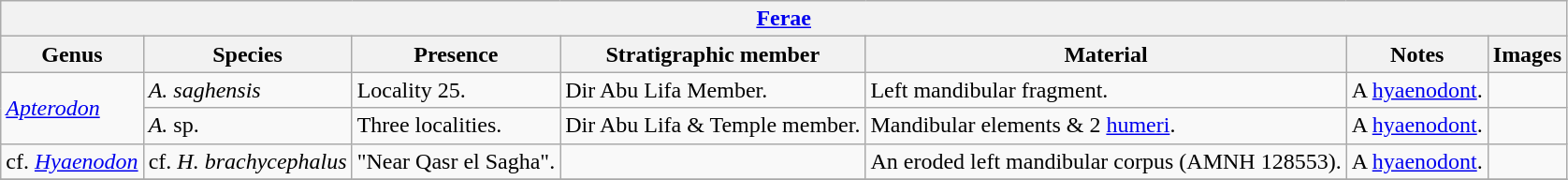<table class="wikitable" align="center">
<tr>
<th colspan="7" align="center"><strong><a href='#'>Ferae</a></strong></th>
</tr>
<tr>
<th>Genus</th>
<th>Species</th>
<th>Presence</th>
<th><strong>Stratigraphic member</strong></th>
<th><strong>Material</strong></th>
<th>Notes</th>
<th>Images</th>
</tr>
<tr>
<td rowspan=2><em><a href='#'>Apterodon</a></em></td>
<td><em>A. saghensis</em></td>
<td>Locality 25.</td>
<td>Dir Abu Lifa Member.</td>
<td>Left mandibular fragment.</td>
<td>A <a href='#'>hyaenodont</a>.</td>
<td></td>
</tr>
<tr>
<td><em>A.</em> sp.</td>
<td>Three localities.</td>
<td>Dir Abu Lifa & Temple member.</td>
<td>Mandibular elements & 2 <a href='#'>humeri</a>.</td>
<td>A <a href='#'>hyaenodont</a>.</td>
<td></td>
</tr>
<tr>
<td>cf. <em><a href='#'>Hyaenodon</a></em></td>
<td>cf. <em>H. brachycephalus</em></td>
<td>"Near Qasr el Sagha".</td>
<td></td>
<td>An eroded left mandibular corpus (AMNH 128553).</td>
<td>A <a href='#'>hyaenodont</a>.</td>
<td></td>
</tr>
<tr>
</tr>
</table>
